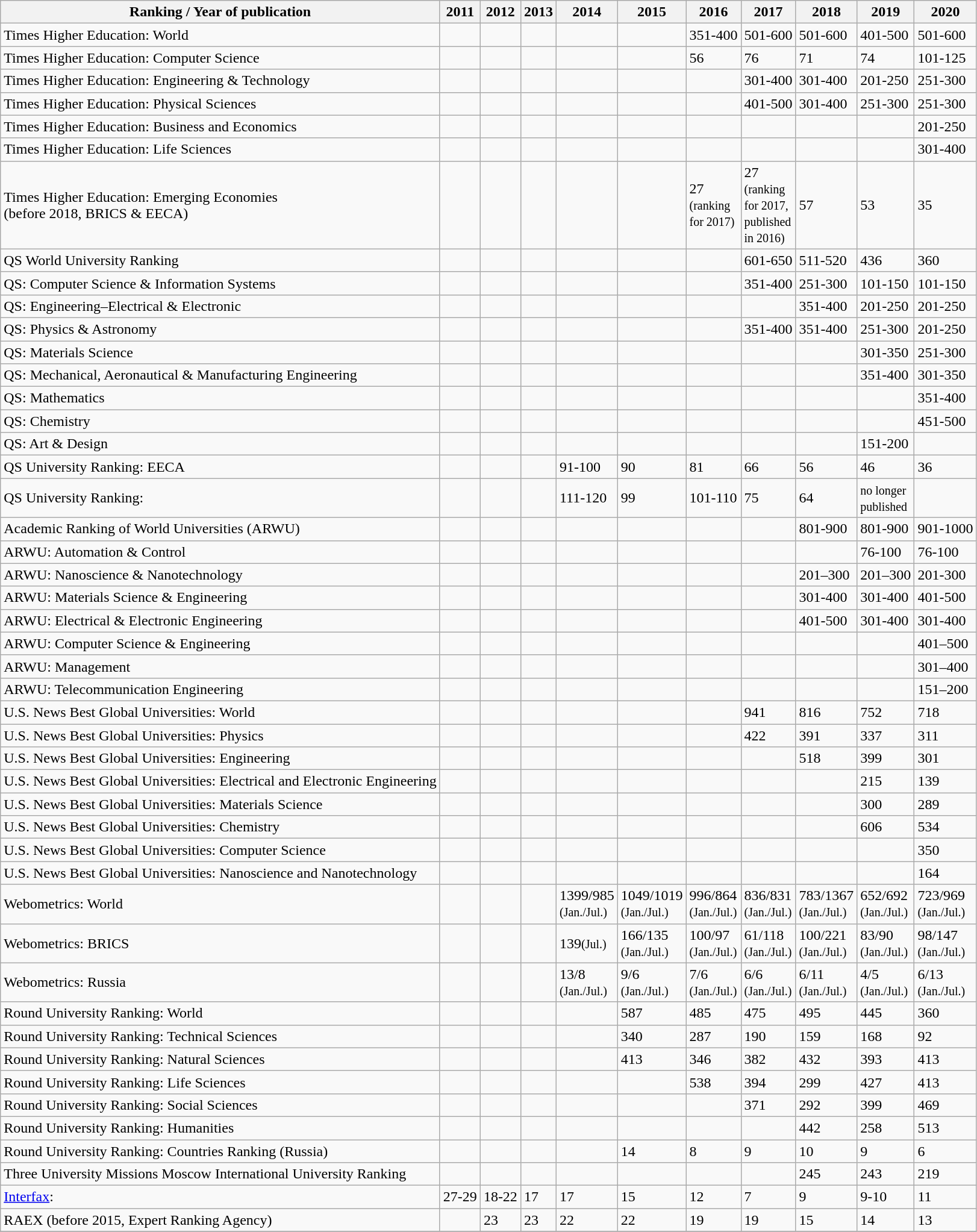<table class="wikitable">
<tr>
<th>Ranking / Year of publication</th>
<th>2011</th>
<th>2012</th>
<th>2013</th>
<th>2014</th>
<th>2015</th>
<th>2016</th>
<th>2017</th>
<th>2018</th>
<th>2019</th>
<th>2020</th>
</tr>
<tr>
<td>Times Higher Education: World</td>
<td></td>
<td></td>
<td></td>
<td></td>
<td></td>
<td>351-400</td>
<td>501-600</td>
<td>501-600</td>
<td>401-500</td>
<td>501-600</td>
</tr>
<tr>
<td>Times Higher Education: Computer Science</td>
<td></td>
<td></td>
<td></td>
<td></td>
<td></td>
<td>56</td>
<td>76</td>
<td>71</td>
<td>74</td>
<td>101-125</td>
</tr>
<tr>
<td>Times Higher Education: Engineering & Technology</td>
<td></td>
<td></td>
<td></td>
<td></td>
<td></td>
<td></td>
<td>301-400</td>
<td>301-400</td>
<td>201-250</td>
<td>251-300</td>
</tr>
<tr>
<td>Times Higher Education: Physical Sciences</td>
<td></td>
<td></td>
<td></td>
<td></td>
<td></td>
<td></td>
<td>401-500</td>
<td>301-400</td>
<td>251-300</td>
<td>251-300</td>
</tr>
<tr>
<td>Times Higher Education: Business and Economics </td>
<td></td>
<td></td>
<td></td>
<td></td>
<td></td>
<td></td>
<td></td>
<td></td>
<td></td>
<td>201-250</td>
</tr>
<tr>
<td>Times Higher Education: Life Sciences </td>
<td></td>
<td></td>
<td></td>
<td></td>
<td></td>
<td></td>
<td></td>
<td></td>
<td></td>
<td>301-400</td>
</tr>
<tr>
<td>Times Higher Education: Emerging Economies <br>(before 2018, BRICS & EECA)</td>
<td></td>
<td></td>
<td></td>
<td></td>
<td></td>
<td>27<br><small>(ranking <br>for 2017)</small></td>
<td>27<br><small>(ranking <br>for 2017, <br>published <br>in 2016)</small></td>
<td>57</td>
<td>53</td>
<td>35</td>
</tr>
<tr>
<td>QS World University Ranking</td>
<td></td>
<td></td>
<td></td>
<td></td>
<td></td>
<td></td>
<td>601-650</td>
<td>511-520</td>
<td>436</td>
<td>360</td>
</tr>
<tr>
<td>QS: Computer Science & Information Systems</td>
<td></td>
<td></td>
<td></td>
<td></td>
<td></td>
<td></td>
<td>351-400</td>
<td>251-300</td>
<td>101-150</td>
<td>101-150</td>
</tr>
<tr>
<td>QS: Engineering–Electrical & Electronic</td>
<td></td>
<td></td>
<td></td>
<td></td>
<td></td>
<td></td>
<td></td>
<td>351-400</td>
<td>201-250</td>
<td>201-250</td>
</tr>
<tr>
<td>QS: Physics & Astronomy</td>
<td></td>
<td></td>
<td></td>
<td></td>
<td></td>
<td></td>
<td>351-400</td>
<td>351-400</td>
<td>251-300</td>
<td>201-250</td>
</tr>
<tr>
<td>QS: Materials Science</td>
<td></td>
<td></td>
<td></td>
<td></td>
<td></td>
<td></td>
<td></td>
<td></td>
<td>301-350</td>
<td>251-300</td>
</tr>
<tr>
<td>QS: Mechanical, Aeronautical & Manufacturing Engineering</td>
<td></td>
<td></td>
<td></td>
<td></td>
<td></td>
<td></td>
<td></td>
<td></td>
<td>351-400</td>
<td>301-350</td>
</tr>
<tr>
<td>QS: Mathematics</td>
<td></td>
<td></td>
<td></td>
<td></td>
<td></td>
<td></td>
<td></td>
<td></td>
<td></td>
<td>351-400</td>
</tr>
<tr>
<td>QS: Chemistry</td>
<td></td>
<td></td>
<td></td>
<td></td>
<td></td>
<td></td>
<td></td>
<td></td>
<td></td>
<td>451-500</td>
</tr>
<tr>
<td>QS: Art & Design</td>
<td></td>
<td></td>
<td></td>
<td></td>
<td></td>
<td></td>
<td></td>
<td></td>
<td>151-200</td>
<td></td>
</tr>
<tr>
<td>QS University Ranking: EECA</td>
<td></td>
<td></td>
<td></td>
<td>91-100</td>
<td>90</td>
<td>81</td>
<td>66</td>
<td>56</td>
<td>46</td>
<td>36</td>
</tr>
<tr>
<td>QS University Ranking: </td>
<td></td>
<td></td>
<td></td>
<td>111-120</td>
<td>99</td>
<td>101-110</td>
<td>75</td>
<td>64</td>
<td><small>no longer <br>published</small></td>
<td></td>
</tr>
<tr>
<td>Academic Ranking of World Universities (ARWU)</td>
<td></td>
<td></td>
<td></td>
<td></td>
<td></td>
<td></td>
<td></td>
<td>801-900</td>
<td>801-900</td>
<td>901-1000</td>
</tr>
<tr>
<td>ARWU: Automation & Control</td>
<td></td>
<td></td>
<td></td>
<td></td>
<td></td>
<td></td>
<td></td>
<td></td>
<td>76-100</td>
<td>76-100</td>
</tr>
<tr>
<td>ARWU: Nanoscience & Nanotechnology</td>
<td></td>
<td></td>
<td></td>
<td></td>
<td></td>
<td></td>
<td></td>
<td>201–300</td>
<td>201–300</td>
<td>201-300</td>
</tr>
<tr>
<td>ARWU: Materials Science & Engineering</td>
<td></td>
<td></td>
<td></td>
<td></td>
<td></td>
<td></td>
<td></td>
<td>301-400</td>
<td>301-400</td>
<td>401-500</td>
</tr>
<tr>
<td>ARWU: Electrical & Electronic Engineering</td>
<td></td>
<td></td>
<td></td>
<td></td>
<td></td>
<td></td>
<td></td>
<td>401-500</td>
<td>301-400</td>
<td>301-400</td>
</tr>
<tr>
<td>ARWU: Computer Science & Engineering</td>
<td></td>
<td></td>
<td></td>
<td></td>
<td></td>
<td></td>
<td></td>
<td></td>
<td></td>
<td>401–500</td>
</tr>
<tr>
<td>ARWU: Management</td>
<td></td>
<td></td>
<td></td>
<td></td>
<td></td>
<td></td>
<td></td>
<td></td>
<td></td>
<td>301–400</td>
</tr>
<tr>
<td>ARWU: Telecommunication Engineering</td>
<td></td>
<td></td>
<td></td>
<td></td>
<td></td>
<td></td>
<td></td>
<td></td>
<td></td>
<td>151–200</td>
</tr>
<tr>
<td>U.S. News Best Global Universities: World</td>
<td></td>
<td></td>
<td></td>
<td></td>
<td></td>
<td></td>
<td>941</td>
<td>816</td>
<td>752</td>
<td>718</td>
</tr>
<tr>
<td>U.S. News Best Global Universities: Physics</td>
<td></td>
<td></td>
<td></td>
<td></td>
<td></td>
<td></td>
<td>422</td>
<td>391</td>
<td>337</td>
<td>311</td>
</tr>
<tr>
<td>U.S. News Best Global Universities: Engineering</td>
<td></td>
<td></td>
<td></td>
<td></td>
<td></td>
<td></td>
<td></td>
<td>518</td>
<td>399</td>
<td>301</td>
</tr>
<tr>
<td>U.S. News Best Global Universities: Electrical and Electronic Engineering</td>
<td></td>
<td></td>
<td></td>
<td></td>
<td></td>
<td></td>
<td></td>
<td></td>
<td>215</td>
<td>139</td>
</tr>
<tr>
<td>U.S. News Best Global Universities: Materials Science</td>
<td></td>
<td></td>
<td></td>
<td></td>
<td></td>
<td></td>
<td></td>
<td></td>
<td>300</td>
<td>289</td>
</tr>
<tr>
<td>U.S. News Best Global Universities: Chemistry</td>
<td></td>
<td></td>
<td></td>
<td></td>
<td></td>
<td></td>
<td></td>
<td></td>
<td>606</td>
<td>534</td>
</tr>
<tr>
<td>U.S. News Best Global Universities: Computer Science</td>
<td></td>
<td></td>
<td></td>
<td></td>
<td></td>
<td></td>
<td></td>
<td></td>
<td></td>
<td>350</td>
</tr>
<tr>
<td>U.S. News Best Global Universities: Nanoscience and Nanotechnology</td>
<td></td>
<td></td>
<td></td>
<td></td>
<td></td>
<td></td>
<td></td>
<td></td>
<td></td>
<td>164</td>
</tr>
<tr>
<td>Webometrics: World</td>
<td></td>
<td></td>
<td></td>
<td>1399/985<br><small>(Jan./Jul.)</small></td>
<td>1049/1019<br><small>(Jan./Jul.)</small></td>
<td>996/864<br><small>(Jan./Jul.)</small></td>
<td>836/831<br><small>(Jan./Jul.)</small></td>
<td>783/1367<br><small>(Jan./Jul.)</small></td>
<td>652/692<br><small>(Jan./Jul.)</small></td>
<td>723/969<br><small>(Jan./Jul.)</small></td>
</tr>
<tr>
<td>Webometrics: BRICS</td>
<td></td>
<td></td>
<td></td>
<td>139<small>(Jul.)</small></td>
<td>166/135<br><small>(Jan./Jul.)</small></td>
<td>100/97<br><small>(Jan./Jul.)</small></td>
<td>61/118<br><small>(Jan./Jul.)</small></td>
<td>100/221<br><small>(Jan./Jul.)</small></td>
<td>83/90<br><small>(Jan./Jul.)</small></td>
<td>98/147<br><small>(Jan./Jul.)</small></td>
</tr>
<tr>
<td>Webometrics: Russia</td>
<td></td>
<td></td>
<td></td>
<td>13/8<br><small>(Jan./Jul.)</small></td>
<td>9/6<br><small>(Jan./Jul.)</small></td>
<td>7/6<br><small>(Jan./Jul.)</small></td>
<td>6/6<br><small>(Jan./Jul.)</small></td>
<td>6/11<br><small>(Jan./Jul.)</small></td>
<td>4/5<br><small>(Jan./Jul.)</small></td>
<td>6/13<br><small>(Jan./Jul.)</small></td>
</tr>
<tr>
<td>Round University Ranking: World</td>
<td></td>
<td></td>
<td></td>
<td></td>
<td>587</td>
<td>485</td>
<td>475</td>
<td>495</td>
<td>445</td>
<td>360</td>
</tr>
<tr>
<td>Round University Ranking: Technical Sciences</td>
<td></td>
<td></td>
<td></td>
<td></td>
<td>340</td>
<td>287</td>
<td>190</td>
<td>159</td>
<td>168</td>
<td>92</td>
</tr>
<tr>
<td>Round University Ranking: Natural Sciences</td>
<td></td>
<td></td>
<td></td>
<td></td>
<td>413</td>
<td>346</td>
<td>382</td>
<td>432</td>
<td>393</td>
<td>413</td>
</tr>
<tr>
<td>Round University Ranking: Life Sciences</td>
<td></td>
<td></td>
<td></td>
<td></td>
<td></td>
<td>538</td>
<td>394</td>
<td>299</td>
<td>427</td>
<td>413</td>
</tr>
<tr>
<td>Round University Ranking: Social Sciences</td>
<td></td>
<td></td>
<td></td>
<td></td>
<td></td>
<td></td>
<td>371</td>
<td>292</td>
<td>399</td>
<td>469</td>
</tr>
<tr>
<td>Round University Ranking: Humanities</td>
<td></td>
<td></td>
<td></td>
<td></td>
<td></td>
<td></td>
<td></td>
<td>442</td>
<td>258</td>
<td>513</td>
</tr>
<tr>
<td>Round University Ranking: Countries Ranking (Russia)</td>
<td></td>
<td></td>
<td></td>
<td></td>
<td>14</td>
<td>8</td>
<td>9</td>
<td>10</td>
<td>9</td>
<td>6</td>
</tr>
<tr>
<td>Three University Missions Moscow International University Ranking</td>
<td></td>
<td></td>
<td></td>
<td></td>
<td></td>
<td></td>
<td></td>
<td>245</td>
<td>243</td>
<td>219</td>
</tr>
<tr>
<td><a href='#'>Interfax</a>: </td>
<td>27-29</td>
<td>18-22</td>
<td>17</td>
<td>17</td>
<td>15</td>
<td>12</td>
<td>7</td>
<td>9</td>
<td>9-10</td>
<td>11</td>
</tr>
<tr>
<td>RAEX (before 2015, Expert Ranking Agency)</td>
<td></td>
<td>23</td>
<td>23</td>
<td>22</td>
<td>22</td>
<td>19</td>
<td>19</td>
<td>15</td>
<td>14</td>
<td>13</td>
</tr>
<tr>
</tr>
</table>
